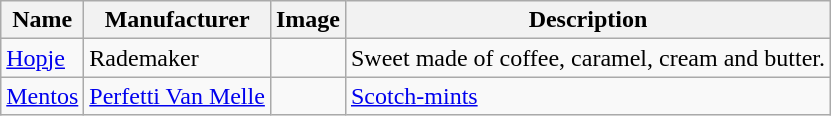<table class="wikitable sortable">
<tr>
<th>Name</th>
<th>Manufacturer</th>
<th class="unsortable">Image</th>
<th>Description</th>
</tr>
<tr>
<td><a href='#'>Hopje</a></td>
<td>Rademaker</td>
<td></td>
<td>Sweet made of coffee, caramel, cream and butter.</td>
</tr>
<tr>
<td><a href='#'>Mentos</a></td>
<td><a href='#'>Perfetti Van Melle</a></td>
<td></td>
<td><a href='#'>Scotch-mints</a></td>
</tr>
</table>
